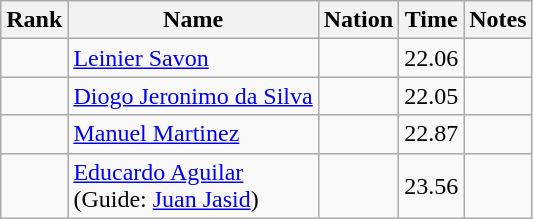<table class="wikitable sortable">
<tr>
<th>Rank</th>
<th>Name</th>
<th>Nation</th>
<th>Time</th>
<th>Notes</th>
</tr>
<tr>
<td></td>
<td><a href='#'>Leinier Savon</a></td>
<td></td>
<td>22.06</td>
<td></td>
</tr>
<tr>
<td></td>
<td><a href='#'>Diogo Jeronimo da Silva</a></td>
<td></td>
<td>22.05</td>
<td></td>
</tr>
<tr>
<td></td>
<td><a href='#'>Manuel Martinez</a></td>
<td></td>
<td>22.87</td>
<td></td>
</tr>
<tr>
<td></td>
<td><a href='#'>Educardo Aguilar</a><br>(Guide: <a href='#'>Juan Jasid</a>)</td>
<td></td>
<td>23.56</td>
<td></td>
</tr>
</table>
